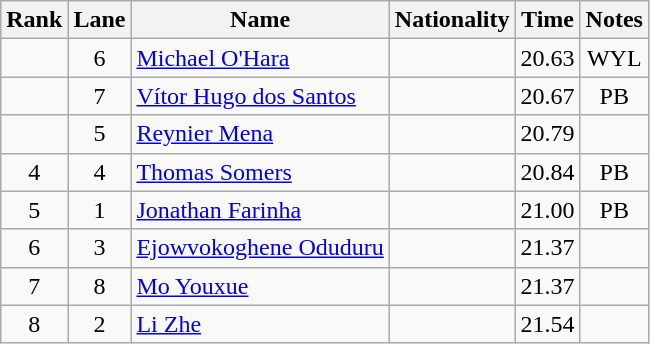<table class="wikitable sortable" style="text-align:center">
<tr>
<th>Rank</th>
<th>Lane</th>
<th>Name</th>
<th>Nationality</th>
<th>Time</th>
<th>Notes</th>
</tr>
<tr>
<td></td>
<td>6</td>
<td align=left><a href='#'>Michael O'Hara</a></td>
<td align=left></td>
<td>20.63</td>
<td>WYL</td>
</tr>
<tr>
<td></td>
<td>7</td>
<td align=left><a href='#'>Vítor Hugo dos Santos</a></td>
<td align=left></td>
<td>20.67</td>
<td>PB</td>
</tr>
<tr>
<td></td>
<td>5</td>
<td align=left><a href='#'>Reynier Mena</a></td>
<td align=left></td>
<td>20.79</td>
<td></td>
</tr>
<tr>
<td>4</td>
<td>4</td>
<td align=left><a href='#'>Thomas Somers</a></td>
<td align=left></td>
<td>20.84</td>
<td>PB</td>
</tr>
<tr>
<td>5</td>
<td>1</td>
<td align=left><a href='#'>Jonathan Farinha</a></td>
<td align=left></td>
<td>21.00</td>
<td>PB</td>
</tr>
<tr>
<td>6</td>
<td>3</td>
<td align=left><a href='#'>Ejowvokoghene Oduduru</a></td>
<td align=left></td>
<td>21.37</td>
<td></td>
</tr>
<tr>
<td>7</td>
<td>8</td>
<td align=left><a href='#'>Mo Youxue</a></td>
<td align=left></td>
<td>21.37</td>
<td></td>
</tr>
<tr>
<td>8</td>
<td>2</td>
<td align=left><a href='#'>Li Zhe</a></td>
<td align=left></td>
<td>21.54</td>
<td></td>
</tr>
</table>
